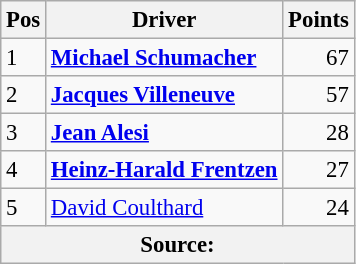<table class="wikitable" style="font-size: 95%;">
<tr>
<th>Pos</th>
<th>Driver</th>
<th>Points</th>
</tr>
<tr>
<td>1</td>
<td> <strong><a href='#'>Michael Schumacher</a></strong></td>
<td align="right">67</td>
</tr>
<tr>
<td>2</td>
<td> <strong><a href='#'>Jacques Villeneuve</a></strong></td>
<td align="right">57</td>
</tr>
<tr>
<td>3</td>
<td> <strong><a href='#'>Jean Alesi</a></strong></td>
<td align="right">28</td>
</tr>
<tr>
<td>4</td>
<td> <strong><a href='#'>Heinz-Harald Frentzen</a></strong></td>
<td align="right">27</td>
</tr>
<tr>
<td>5</td>
<td> <a href='#'>David Coulthard</a></td>
<td align="right">24</td>
</tr>
<tr>
<th colspan=4>Source: </th>
</tr>
</table>
